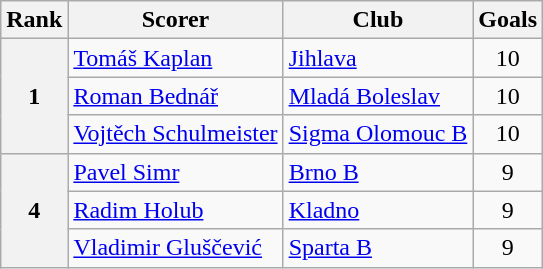<table class="wikitable" style="text-align:center">
<tr>
<th>Rank</th>
<th>Scorer</th>
<th>Club</th>
<th>Goals</th>
</tr>
<tr>
<th rowspan="3">1</th>
<td align="left"> <a href='#'>Tomáš Kaplan</a></td>
<td align="left"><a href='#'>Jihlava</a></td>
<td>10</td>
</tr>
<tr>
<td align="left"> <a href='#'>Roman Bednář</a></td>
<td align="left"><a href='#'>Mladá Boleslav</a></td>
<td>10</td>
</tr>
<tr>
<td align="left"> <a href='#'>Vojtěch Schulmeister</a></td>
<td align="left"><a href='#'>Sigma Olomouc B</a></td>
<td>10</td>
</tr>
<tr>
<th rowspan="3">4</th>
<td align="left"> <a href='#'>Pavel Simr</a></td>
<td align="left"><a href='#'>Brno B</a></td>
<td>9</td>
</tr>
<tr>
<td align="left"> <a href='#'>Radim Holub</a></td>
<td align="left"><a href='#'>Kladno</a></td>
<td>9</td>
</tr>
<tr>
<td align="left"> <a href='#'>Vladimir Gluščević</a></td>
<td align="left"><a href='#'>Sparta B</a></td>
<td>9</td>
</tr>
</table>
